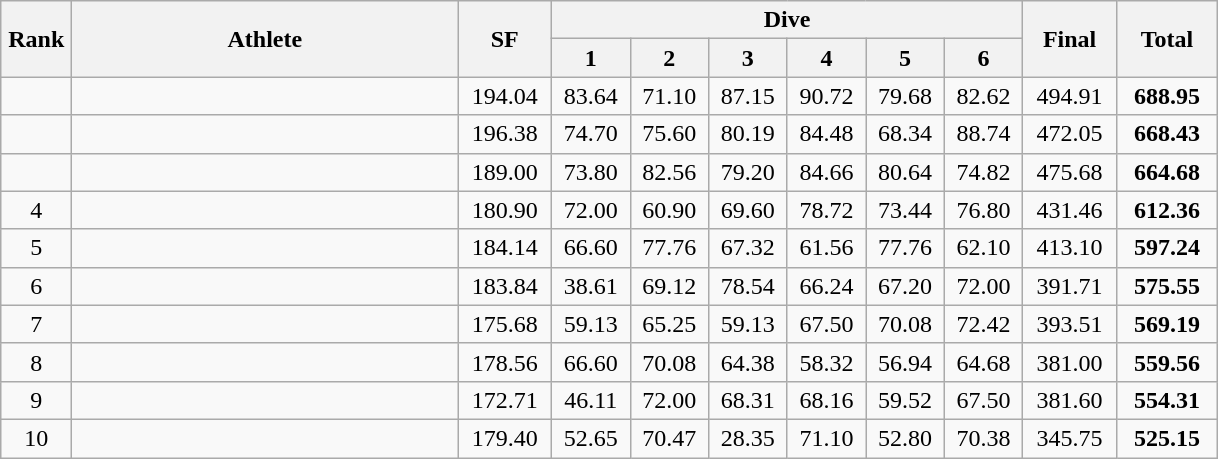<table class=wikitable style="text-align:center">
<tr>
<th rowspan="2" width=40>Rank</th>
<th rowspan="2" width=250>Athlete</th>
<th rowspan="2" width=55>SF</th>
<th colspan="6">Dive</th>
<th rowspan="2" width=55>Final</th>
<th rowspan="2" width=60>Total</th>
</tr>
<tr>
<th width=45>1</th>
<th width=45>2</th>
<th width=45>3</th>
<th width=45>4</th>
<th width=45>5</th>
<th width=45>6</th>
</tr>
<tr>
<td></td>
<td align=left></td>
<td>194.04</td>
<td>83.64</td>
<td>71.10</td>
<td>87.15</td>
<td>90.72</td>
<td>79.68</td>
<td>82.62</td>
<td>494.91</td>
<td><strong>688.95</strong></td>
</tr>
<tr>
<td></td>
<td align=left></td>
<td>196.38</td>
<td>74.70</td>
<td>75.60</td>
<td>80.19</td>
<td>84.48</td>
<td>68.34</td>
<td>88.74</td>
<td>472.05</td>
<td><strong>668.43</strong></td>
</tr>
<tr>
<td></td>
<td align=left></td>
<td>189.00</td>
<td>73.80</td>
<td>82.56</td>
<td>79.20</td>
<td>84.66</td>
<td>80.64</td>
<td>74.82</td>
<td>475.68</td>
<td><strong>664.68</strong></td>
</tr>
<tr>
<td>4</td>
<td align=left></td>
<td>180.90</td>
<td>72.00</td>
<td>60.90</td>
<td>69.60</td>
<td>78.72</td>
<td>73.44</td>
<td>76.80</td>
<td>431.46</td>
<td><strong>612.36</strong></td>
</tr>
<tr>
<td>5</td>
<td align=left></td>
<td>184.14</td>
<td>66.60</td>
<td>77.76</td>
<td>67.32</td>
<td>61.56</td>
<td>77.76</td>
<td>62.10</td>
<td>413.10</td>
<td><strong>597.24</strong></td>
</tr>
<tr>
<td>6</td>
<td align=left></td>
<td>183.84</td>
<td>38.61</td>
<td>69.12</td>
<td>78.54</td>
<td>66.24</td>
<td>67.20</td>
<td>72.00</td>
<td>391.71</td>
<td><strong>575.55</strong></td>
</tr>
<tr>
<td>7</td>
<td align=left></td>
<td>175.68</td>
<td>59.13</td>
<td>65.25</td>
<td>59.13</td>
<td>67.50</td>
<td>70.08</td>
<td>72.42</td>
<td>393.51</td>
<td><strong>569.19</strong></td>
</tr>
<tr>
<td>8</td>
<td align=left></td>
<td>178.56</td>
<td>66.60</td>
<td>70.08</td>
<td>64.38</td>
<td>58.32</td>
<td>56.94</td>
<td>64.68</td>
<td>381.00</td>
<td><strong>559.56</strong></td>
</tr>
<tr>
<td>9</td>
<td align=left></td>
<td>172.71</td>
<td>46.11</td>
<td>72.00</td>
<td>68.31</td>
<td>68.16</td>
<td>59.52</td>
<td>67.50</td>
<td>381.60</td>
<td><strong>554.31</strong></td>
</tr>
<tr>
<td>10</td>
<td align=left></td>
<td>179.40</td>
<td>52.65</td>
<td>70.47</td>
<td>28.35</td>
<td>71.10</td>
<td>52.80</td>
<td>70.38</td>
<td>345.75</td>
<td><strong>525.15</strong></td>
</tr>
</table>
